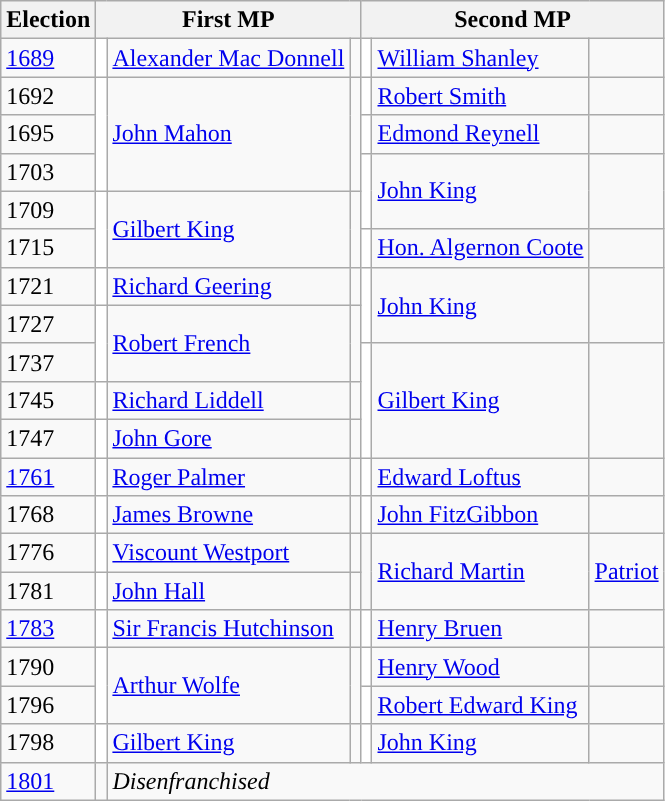<table class="wikitable">
<tr>
<th>Election</th>
<th colspan=3>First MP</th>
<th colspan=3>Second MP</th>
</tr>
<tr>
<td><a href='#'>1689</a></td>
<td style="background-color: white"></td>
<td><a href='#'>Alexander Mac Donnell</a></td>
<td></td>
<td style="background-color: white"></td>
<td><a href='#'>William Shanley</a></td>
<td></td>
</tr>
<tr>
<td>1692</td>
<td rowspan="3" style="background-color: white"></td>
<td rowspan="3"><a href='#'>John Mahon</a></td>
<td rowspan="3"></td>
<td style="background-color: white"></td>
<td><a href='#'>Robert Smith</a></td>
<td></td>
</tr>
<tr>
<td>1695</td>
<td style="background-color: white"></td>
<td><a href='#'>Edmond Reynell</a></td>
<td></td>
</tr>
<tr>
<td>1703</td>
<td rowspan="2" style="background-color: white"></td>
<td rowspan="2"><a href='#'>John King</a></td>
<td rowspan="2"></td>
</tr>
<tr>
<td>1709</td>
<td rowspan="2" style="background-color: white"></td>
<td rowspan="2"><a href='#'>Gilbert King</a></td>
<td rowspan="2"></td>
</tr>
<tr>
<td>1715</td>
<td style="background-color: white"></td>
<td><a href='#'>Hon. Algernon Coote</a></td>
<td></td>
</tr>
<tr>
<td>1721</td>
<td style="background-color: white"></td>
<td><a href='#'>Richard Geering</a></td>
<td></td>
<td rowspan="2" style="background-color: white"></td>
<td rowspan="2"><a href='#'>John King</a></td>
<td rowspan="2"></td>
</tr>
<tr>
<td>1727</td>
<td rowspan="2" style="background-color: white"></td>
<td rowspan="2"><a href='#'>Robert French</a></td>
<td rowspan="2"></td>
</tr>
<tr>
<td>1737</td>
<td rowspan="3" style="background-color: white"></td>
<td rowspan="3"><a href='#'>Gilbert King</a></td>
<td rowspan="3"></td>
</tr>
<tr>
<td>1745</td>
<td style="background-color: white"></td>
<td><a href='#'>Richard Liddell</a></td>
<td></td>
</tr>
<tr>
<td>1747</td>
<td style="background-color: white"></td>
<td><a href='#'>John Gore</a></td>
<td></td>
</tr>
<tr>
<td><a href='#'>1761</a></td>
<td style="background-color: white"></td>
<td><a href='#'>Roger Palmer</a></td>
<td></td>
<td style="background-color: white"></td>
<td><a href='#'>Edward Loftus</a></td>
<td></td>
</tr>
<tr>
<td>1768</td>
<td style="background-color: white"></td>
<td><a href='#'>James Browne</a></td>
<td></td>
<td style="background-color: white"></td>
<td><a href='#'>John FitzGibbon</a></td>
<td></td>
</tr>
<tr>
<td>1776</td>
<td style="background-color: white"></td>
<td><a href='#'>Viscount Westport</a></td>
<td></td>
<td rowspan="2" style="background-color: "></td>
<td rowspan="2"><a href='#'>Richard Martin</a></td>
<td rowspan="2"><a href='#'>Patriot</a></td>
</tr>
<tr>
<td>1781</td>
<td style="background-color: white"></td>
<td><a href='#'>John Hall</a></td>
<td></td>
</tr>
<tr>
<td><a href='#'>1783</a></td>
<td style="background-color: white"></td>
<td><a href='#'>Sir Francis Hutchinson</a> </td>
<td></td>
<td style="background-color: white"></td>
<td><a href='#'>Henry Bruen</a></td>
<td></td>
</tr>
<tr>
<td>1790</td>
<td rowspan="2" style="background-color: white"></td>
<td rowspan="2"><a href='#'>Arthur Wolfe</a></td>
<td rowspan="2"></td>
<td style="background-color: white"></td>
<td><a href='#'>Henry Wood</a></td>
<td></td>
</tr>
<tr>
<td>1796</td>
<td style="background-color: white"></td>
<td><a href='#'>Robert Edward King</a></td>
<td></td>
</tr>
<tr>
<td>1798</td>
<td style="background-color: white"></td>
<td><a href='#'>Gilbert King</a></td>
<td></td>
<td style="background-color: white"></td>
<td><a href='#'>John King</a></td>
<td></td>
</tr>
<tr>
<td><a href='#'>1801</a></td>
<td></td>
<td colspan="5"><em>Disenfranchised</em></td>
</tr>
</table>
